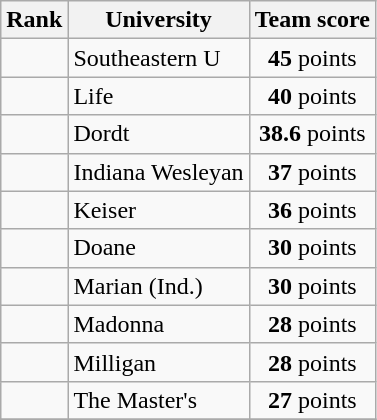<table class="wikitable sortable" style=" text-align:center">
<tr>
<th>Rank</th>
<th>University</th>
<th>Team score</th>
</tr>
<tr>
<td></td>
<td align=left>Southeastern U</td>
<td><strong>45</strong> points</td>
</tr>
<tr>
<td></td>
<td align=left>Life</td>
<td><strong>40</strong> points</td>
</tr>
<tr>
<td></td>
<td align=left>Dordt</td>
<td><strong>38.6</strong> points</td>
</tr>
<tr>
<td></td>
<td align=left>Indiana Wesleyan</td>
<td><strong>37</strong> points</td>
</tr>
<tr>
<td></td>
<td align=left>Keiser</td>
<td><strong>36</strong> points</td>
</tr>
<tr>
<td></td>
<td align=left>Doane</td>
<td><strong>30</strong> points</td>
</tr>
<tr>
<td></td>
<td align="left">Marian (Ind.)</td>
<td><strong>30</strong> points</td>
</tr>
<tr>
<td></td>
<td align=left>Madonna</td>
<td><strong>28</strong> points</td>
</tr>
<tr>
<td></td>
<td align=left>Milligan</td>
<td><strong>28</strong> points</td>
</tr>
<tr>
<td></td>
<td align="left">The Master's</td>
<td><strong>27</strong> points</td>
</tr>
<tr>
</tr>
</table>
